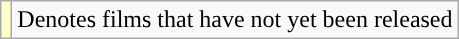<table class="wikitable">
<tr>
<td style="background:#ffc;"></td>
<td>Denotes films that have not yet been released</td>
</tr>
</table>
